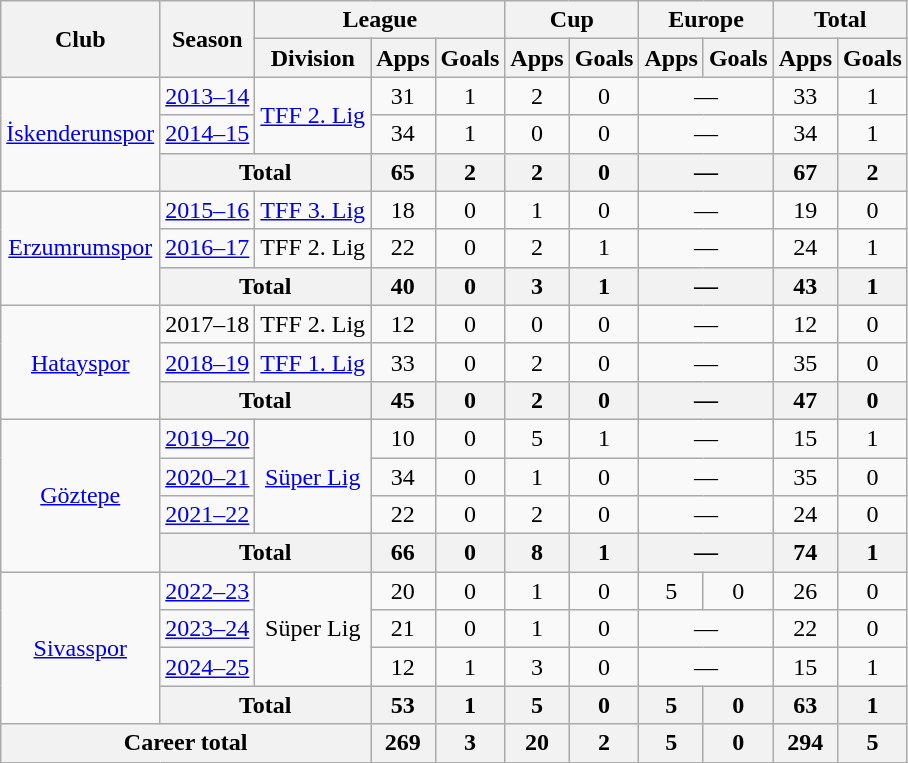<table class="wikitable", style="text-align:center">
<tr>
<th rowspan="2">Club</th>
<th rowspan="2">Season</th>
<th colspan="3">League</th>
<th colspan="2">Cup</th>
<th colspan="2">Europe</th>
<th colspan="2">Total</th>
</tr>
<tr>
<th>Division</th>
<th>Apps</th>
<th>Goals</th>
<th>Apps</th>
<th>Goals</th>
<th>Apps</th>
<th>Goals</th>
<th>Apps</th>
<th>Goals</th>
</tr>
<tr>
<td rowspan="3"><a href='#'>İskenderunspor</a></td>
<td><a href='#'>2013–14</a></td>
<td rowspan="2"><a href='#'>TFF 2. Lig</a></td>
<td>31</td>
<td>1</td>
<td>2</td>
<td>0</td>
<td colspan="2">—</td>
<td>33</td>
<td>1</td>
</tr>
<tr>
<td><a href='#'>2014–15</a></td>
<td>34</td>
<td>1</td>
<td>0</td>
<td>0</td>
<td colspan="2">—</td>
<td>34</td>
<td>1</td>
</tr>
<tr>
<th colspan="2">Total</th>
<th>65</th>
<th>2</th>
<th>2</th>
<th>0</th>
<th colspan="2">—</th>
<th>67</th>
<th>2</th>
</tr>
<tr>
<td rowspan="3"><a href='#'>Erzumrumspor</a></td>
<td><a href='#'>2015–16</a></td>
<td><a href='#'>TFF 3. Lig</a></td>
<td>18</td>
<td>0</td>
<td>1</td>
<td>0</td>
<td colspan="2">—</td>
<td>19</td>
<td>0</td>
</tr>
<tr>
<td><a href='#'>2016–17</a></td>
<td>TFF 2. Lig</td>
<td>22</td>
<td>0</td>
<td>2</td>
<td>1</td>
<td colspan="2">—</td>
<td>24</td>
<td>1</td>
</tr>
<tr>
<th colspan="2">Total</th>
<th>40</th>
<th>0</th>
<th>3</th>
<th>1</th>
<th colspan="2">—</th>
<th>43</th>
<th>1</th>
</tr>
<tr>
<td rowspan="3"><a href='#'>Hatayspor</a></td>
<td>2017–18</td>
<td>TFF 2. Lig</td>
<td>12</td>
<td>0</td>
<td>0</td>
<td>0</td>
<td colspan="2">—</td>
<td>12</td>
<td>0</td>
</tr>
<tr>
<td><a href='#'>2018–19</a></td>
<td><a href='#'>TFF 1. Lig</a></td>
<td>33</td>
<td>0</td>
<td>2</td>
<td>0</td>
<td colspan="2">—</td>
<td>35</td>
<td>0</td>
</tr>
<tr>
<th colspan="2">Total</th>
<th>45</th>
<th>0</th>
<th>2</th>
<th>0</th>
<th colspan="2">—</th>
<th>47</th>
<th>0</th>
</tr>
<tr>
<td rowspan="4"><a href='#'>Göztepe</a></td>
<td><a href='#'>2019–20</a></td>
<td rowspan="3"><a href='#'>Süper Lig</a></td>
<td>10</td>
<td>0</td>
<td>5</td>
<td>1</td>
<td colspan="2">—</td>
<td>15</td>
<td>1</td>
</tr>
<tr>
<td><a href='#'>2020–21</a></td>
<td>34</td>
<td>0</td>
<td>1</td>
<td>0</td>
<td colspan="2">—</td>
<td>35</td>
<td>0</td>
</tr>
<tr>
<td><a href='#'>2021–22</a></td>
<td>22</td>
<td>0</td>
<td>2</td>
<td>0</td>
<td colspan="2">—</td>
<td>24</td>
<td>0</td>
</tr>
<tr>
<th colspan="2">Total</th>
<th>66</th>
<th>0</th>
<th>8</th>
<th>1</th>
<th colspan="2">—</th>
<th>74</th>
<th>1</th>
</tr>
<tr>
<td rowspan="4"><a href='#'>Sivasspor</a></td>
<td><a href='#'>2022–23</a></td>
<td rowspan="3">Süper Lig</td>
<td>20</td>
<td>0</td>
<td>1</td>
<td>0</td>
<td>5</td>
<td>0</td>
<td>26</td>
<td>0</td>
</tr>
<tr>
<td><a href='#'>2023–24</a></td>
<td>21</td>
<td>0</td>
<td>1</td>
<td>0</td>
<td colspan="2">—</td>
<td>22</td>
<td>0</td>
</tr>
<tr>
<td><a href='#'>2024–25</a></td>
<td>12</td>
<td>1</td>
<td>3</td>
<td>0</td>
<td colspan="2">—</td>
<td>15</td>
<td>1</td>
</tr>
<tr>
<th colspan="2">Total</th>
<th>53</th>
<th>1</th>
<th>5</th>
<th>0</th>
<th>5</th>
<th>0</th>
<th>63</th>
<th>1</th>
</tr>
<tr>
<th colspan="3">Career total</th>
<th>269</th>
<th>3</th>
<th>20</th>
<th>2</th>
<th>5</th>
<th>0</th>
<th>294</th>
<th>5</th>
</tr>
</table>
